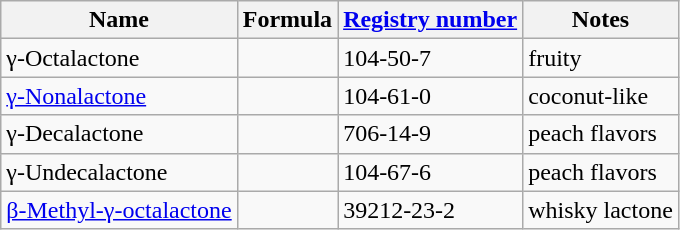<table class="wikitable">
<tr>
<th>Name</th>
<th>Formula</th>
<th><a href='#'>Registry number</a></th>
<th>Notes</th>
</tr>
<tr>
<td>γ-Octalactone</td>
<td></td>
<td>104-50-7</td>
<td>fruity</td>
</tr>
<tr>
<td><a href='#'>γ-Nonalactone</a></td>
<td></td>
<td>104-61-0</td>
<td>coconut-like</td>
</tr>
<tr>
<td>γ-Decalactone</td>
<td></td>
<td>706-14-9</td>
<td>peach flavors</td>
</tr>
<tr>
<td>γ-Undecalactone</td>
<td></td>
<td>104-67-6</td>
<td>peach flavors</td>
</tr>
<tr>
<td><a href='#'>β-Methyl-γ-octalactone</a></td>
<td></td>
<td>39212-23-2</td>
<td>whisky lactone</td>
</tr>
</table>
